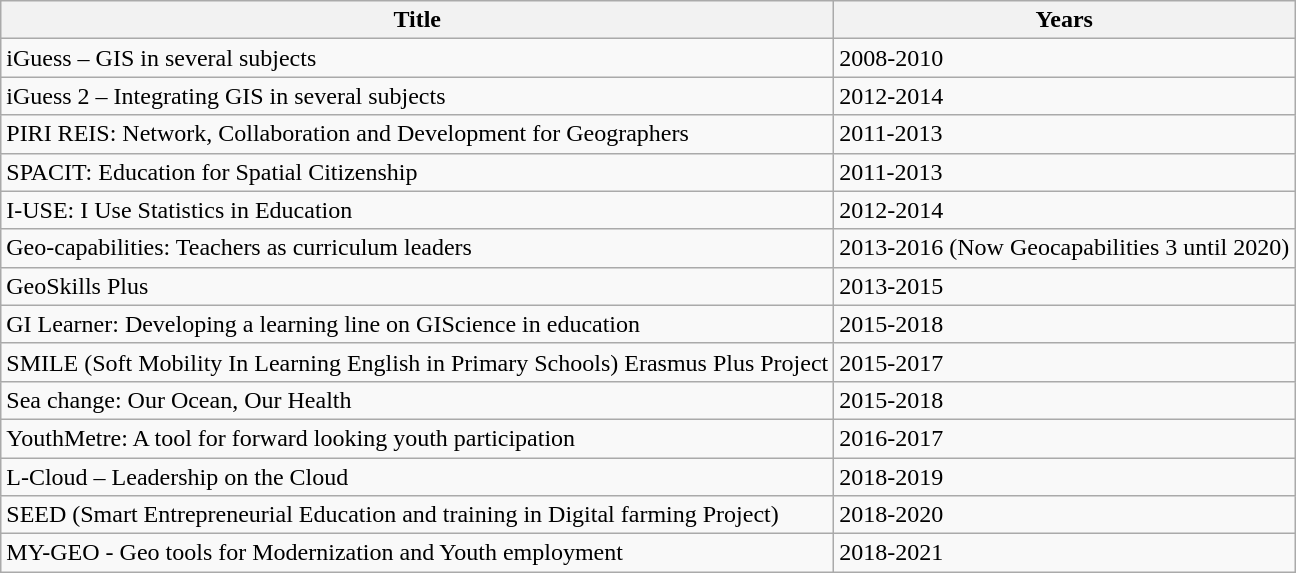<table class="wikitable">
<tr>
<th>Title</th>
<th>Years</th>
</tr>
<tr>
<td>iGuess – GIS in several subjects</td>
<td>2008-2010</td>
</tr>
<tr>
<td>iGuess 2 – Integrating GIS in several subjects</td>
<td>2012-2014</td>
</tr>
<tr>
<td>PIRI REIS: Network, Collaboration and Development for Geographers</td>
<td>2011-2013</td>
</tr>
<tr>
<td>SPACIT: Education for Spatial Citizenship</td>
<td>2011-2013</td>
</tr>
<tr>
<td>I-USE: I Use Statistics in Education</td>
<td>2012-2014</td>
</tr>
<tr>
<td>Geo-capabilities: Teachers as curriculum leaders</td>
<td>2013-2016 (Now Geocapabilities 3 until 2020)</td>
</tr>
<tr>
<td>GeoSkills Plus</td>
<td>2013-2015</td>
</tr>
<tr>
<td>GI Learner: Developing a learning line on GIScience in education</td>
<td>2015-2018</td>
</tr>
<tr>
<td>SMILE (Soft Mobility In Learning English in Primary Schools) Erasmus Plus Project</td>
<td>2015-2017</td>
</tr>
<tr>
<td>Sea change: Our Ocean, Our Health</td>
<td>2015-2018</td>
</tr>
<tr>
<td>YouthMetre: A tool for forward looking youth participation</td>
<td>2016-2017</td>
</tr>
<tr>
<td>L-Cloud – Leadership on the Cloud</td>
<td>2018-2019</td>
</tr>
<tr>
<td>SEED (Smart Entrepreneurial Education and training in Digital farming Project)</td>
<td>2018-2020</td>
</tr>
<tr>
<td>MY-GEO - Geo tools for Modernization and Youth employment</td>
<td>2018-2021</td>
</tr>
</table>
